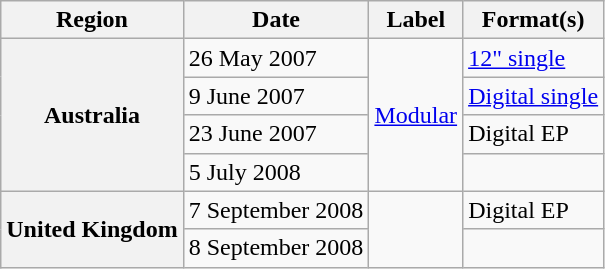<table class="wikitable plainrowheaders">
<tr>
<th scope="col">Region</th>
<th scope="col">Date</th>
<th scope="col">Label</th>
<th scope="col">Format(s)</th>
</tr>
<tr>
<th scope="row" rowspan="4">Australia</th>
<td>26 May 2007</td>
<td rowspan="4"><a href='#'>Modular</a></td>
<td><a href='#'>12" single</a></td>
</tr>
<tr>
<td>9 June 2007</td>
<td><a href='#'>Digital single</a></td>
</tr>
<tr>
<td>23 June 2007</td>
<td>Digital EP</td>
</tr>
<tr>
<td>5 July 2008</td>
<td></td>
</tr>
<tr>
<th scope="row" rowspan="2">United Kingdom</th>
<td>7 September 2008</td>
<td rowspan="2"></td>
<td>Digital EP</td>
</tr>
<tr>
<td>8 September 2008</td>
<td></td>
</tr>
</table>
